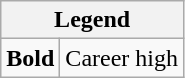<table class="wikitable mw-collapsible mw-collapsed">
<tr>
<th colspan="2">Legend</th>
</tr>
<tr>
<td><strong>Bold</strong></td>
<td>Career high</td>
</tr>
</table>
